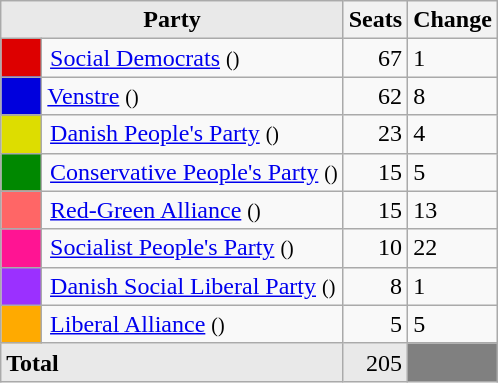<table class="wikitable">
<tr>
<th colspan="2" style="background-color:#E9E9E9">Party</th>
<th style="background-color" :#E9E9E9">Seats</th>
<th style="background-color" :#E9E9E9">Change</th>
</tr>
<tr>
<td style="background:#dd0000; text-align:center;"></td>
<td style="padding-left:5px;"><a href='#'>Social Democrats</a> <small>()</small></td>
<td align="right">67</td>
<td> 1</td>
</tr>
<tr>
<td style="width:20px; background:#0000dd; text-align:center;"></td>
<td style="width:200px padding-left:5px;"><a href='#'>Venstre</a> <small>()</small></td>
<td align="right">62</td>
<td> 8</td>
</tr>
<tr>
<td style="background:#dddd00; text-align:center;"></td>
<td style="padding-left:5px;"><a href='#'>Danish People's Party</a> <small>()</small></td>
<td align="right">23</td>
<td> 4</td>
</tr>
<tr>
<td style="background:#008800; text-align:center;"></td>
<td style="padding-left:5px;"><a href='#'>Conservative People's Party</a> <small>()</small></td>
<td align="right">15</td>
<td> 5</td>
</tr>
<tr>
<td style="background:#FF6666; text-align:center;"></td>
<td style="padding-left:5px;"><a href='#'>Red-Green Alliance</a> <small>()</small></td>
<td align="right">15</td>
<td> 13</td>
</tr>
<tr>
<td style="background:#FF1493; text-align:center;"></td>
<td style="padding-left:5px;"><a href='#'>Socialist People's Party</a> <small>()</small></td>
<td align="right">10</td>
<td> 22</td>
</tr>
<tr>
<td style="background:#9B30FF; text-align:center;"></td>
<td style="padding-left:5px;"><a href='#'>Danish Social Liberal Party</a> <small>()</small></td>
<td align="right">8</td>
<td> 1</td>
</tr>
<tr>
<td style="background:#ffaa00; text-align:center;"></td>
<td style="padding-left:5px;"><a href='#'>Liberal Alliance</a> <small>()</small></td>
<td align="right">5</td>
<td> 5</td>
</tr>
<tr>
<td colspan="2" style="background-color:#E9E9E9"><strong>Total</strong></td>
<td align="right" style="background-color:#E9E9E9">205</td>
<td align="right" style="background-color:#808080"></td>
</tr>
</table>
